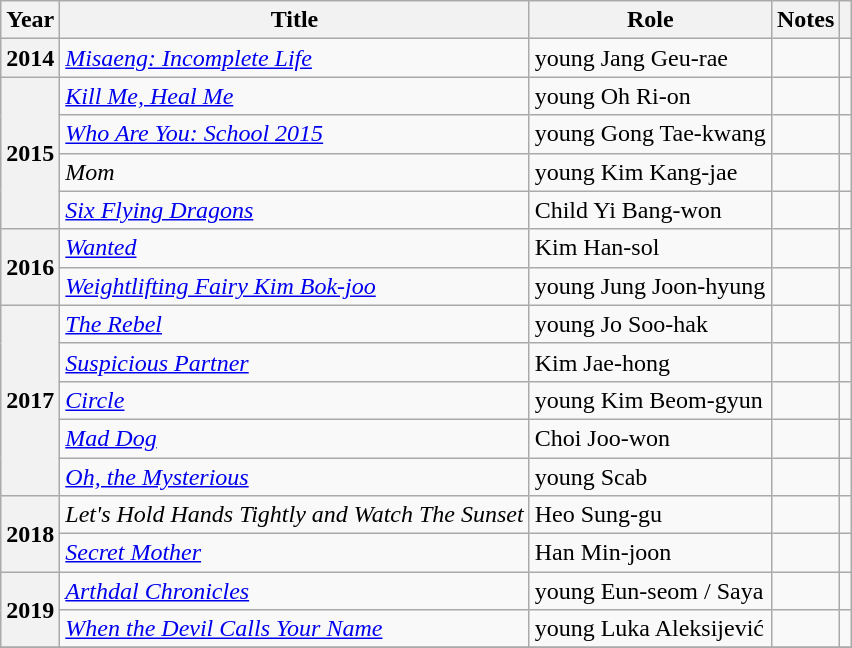<table class="wikitable sortable plainrowheaders">
<tr>
<th>Year</th>
<th>Title</th>
<th>Role</th>
<th>Notes</th>
<th></th>
</tr>
<tr>
<th scope="row">2014</th>
<td><em><a href='#'>Misaeng: Incomplete Life</a></em></td>
<td>young Jang Geu-rae</td>
<td></td>
<td></td>
</tr>
<tr>
<th scope="row" rowspan="4">2015</th>
<td><em><a href='#'>Kill Me, Heal Me</a></em></td>
<td>young Oh Ri-on</td>
<td></td>
<td></td>
</tr>
<tr>
<td><em><a href='#'>Who Are You: School 2015</a></em></td>
<td>young Gong Tae-kwang</td>
<td></td>
<td></td>
</tr>
<tr>
<td><em>Mom</em></td>
<td>young Kim Kang-jae</td>
<td></td>
<td></td>
</tr>
<tr>
<td><em><a href='#'>Six Flying Dragons</a></em></td>
<td>Child Yi Bang-won</td>
<td></td>
<td></td>
</tr>
<tr>
<th scope="row" rowspan="2">2016</th>
<td><em><a href='#'>Wanted</a></em></td>
<td>Kim Han-sol</td>
<td></td>
<td></td>
</tr>
<tr>
<td><em><a href='#'>Weightlifting Fairy Kim Bok-joo</a></em></td>
<td>young Jung Joon-hyung</td>
<td></td>
<td></td>
</tr>
<tr>
<th scope="row" rowspan="5">2017</th>
<td><em><a href='#'>The Rebel</a></em></td>
<td>young Jo Soo-hak</td>
<td></td>
<td></td>
</tr>
<tr>
<td><em><a href='#'>Suspicious Partner</a></em></td>
<td>Kim Jae-hong</td>
<td></td>
<td></td>
</tr>
<tr>
<td><em><a href='#'>Circle</a></em></td>
<td>young Kim Beom-gyun</td>
<td></td>
<td></td>
</tr>
<tr>
<td><em><a href='#'>Mad Dog</a></em></td>
<td>Choi Joo-won</td>
<td></td>
<td></td>
</tr>
<tr>
<td><em><a href='#'>Oh, the Mysterious</a></em></td>
<td>young Scab</td>
<td></td>
<td></td>
</tr>
<tr>
<th scope="row" rowspan="2">2018</th>
<td><em>Let's Hold Hands Tightly and Watch The Sunset</em></td>
<td>Heo Sung-gu</td>
<td></td>
<td></td>
</tr>
<tr>
<td><em><a href='#'>Secret Mother</a></em></td>
<td>Han Min-joon</td>
<td></td>
<td></td>
</tr>
<tr>
<th scope="row" rowspan="2">2019</th>
<td><em><a href='#'>Arthdal Chronicles</a></em></td>
<td>young Eun-seom / Saya</td>
<td></td>
<td></td>
</tr>
<tr>
<td><em><a href='#'>When the Devil Calls Your Name</a></em></td>
<td>young Luka Aleksijević</td>
<td></td>
<td></td>
</tr>
<tr>
</tr>
</table>
